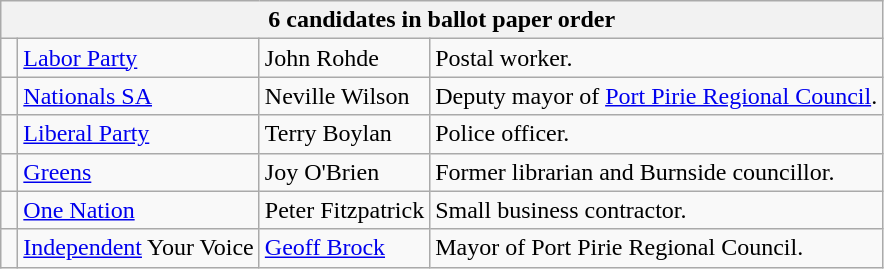<table class="wikitable">
<tr>
<th colspan=4>6 candidates in ballot paper order</th>
</tr>
<tr>
<td> </td>
<td><a href='#'>Labor Party</a></td>
<td>John Rohde</td>
<td>Postal worker.</td>
</tr>
<tr>
<td> </td>
<td><a href='#'>Nationals SA</a></td>
<td>Neville Wilson</td>
<td>Deputy mayor of <a href='#'>Port Pirie Regional Council</a>.</td>
</tr>
<tr>
<td> </td>
<td><a href='#'>Liberal Party</a></td>
<td>Terry Boylan</td>
<td>Police officer.</td>
</tr>
<tr>
<td> </td>
<td><a href='#'>Greens</a></td>
<td>Joy O'Brien</td>
<td>Former librarian and Burnside councillor.</td>
</tr>
<tr>
<td> </td>
<td><a href='#'>One Nation</a></td>
<td>Peter Fitzpatrick</td>
<td>Small business contractor.</td>
</tr>
<tr>
<td> </td>
<td><a href='#'>Independent</a> Your Voice</td>
<td><a href='#'>Geoff Brock</a></td>
<td>Mayor of Port Pirie Regional Council.</td>
</tr>
</table>
